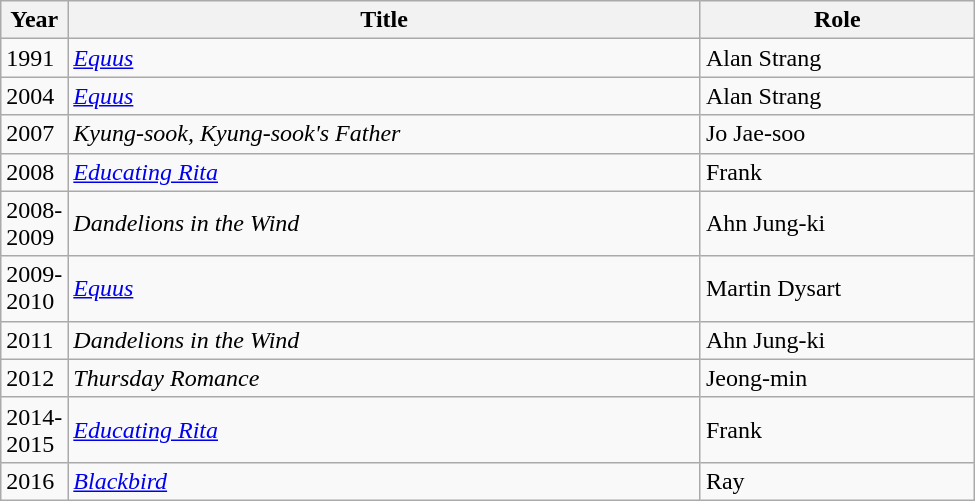<table class="wikitable" style="width:650px">
<tr>
<th width=10>Year</th>
<th>Title</th>
<th>Role</th>
</tr>
<tr>
<td>1991</td>
<td><em><a href='#'>Equus</a></em></td>
<td>Alan Strang</td>
</tr>
<tr>
<td>2004</td>
<td><em><a href='#'>Equus</a></em></td>
<td>Alan Strang</td>
</tr>
<tr>
<td>2007</td>
<td><em>Kyung-sook, Kyung-sook's Father</em> </td>
<td>Jo Jae-soo</td>
</tr>
<tr>
<td>2008</td>
<td><em><a href='#'>Educating Rita</a></em></td>
<td>Frank</td>
</tr>
<tr>
<td>2008-2009</td>
<td><em>Dandelions in the Wind</em> </td>
<td>Ahn Jung-ki</td>
</tr>
<tr>
<td>2009-2010</td>
<td><em><a href='#'>Equus</a></em></td>
<td>Martin Dysart</td>
</tr>
<tr>
<td>2011</td>
<td><em>Dandelions in the Wind</em> </td>
<td>Ahn Jung-ki</td>
</tr>
<tr>
<td>2012</td>
<td><em>Thursday Romance</em> </td>
<td>Jeong-min</td>
</tr>
<tr>
<td>2014-2015</td>
<td><em><a href='#'>Educating Rita</a></em></td>
<td>Frank</td>
</tr>
<tr>
<td>2016</td>
<td><em><a href='#'>Blackbird</a></em></td>
<td>Ray</td>
</tr>
</table>
